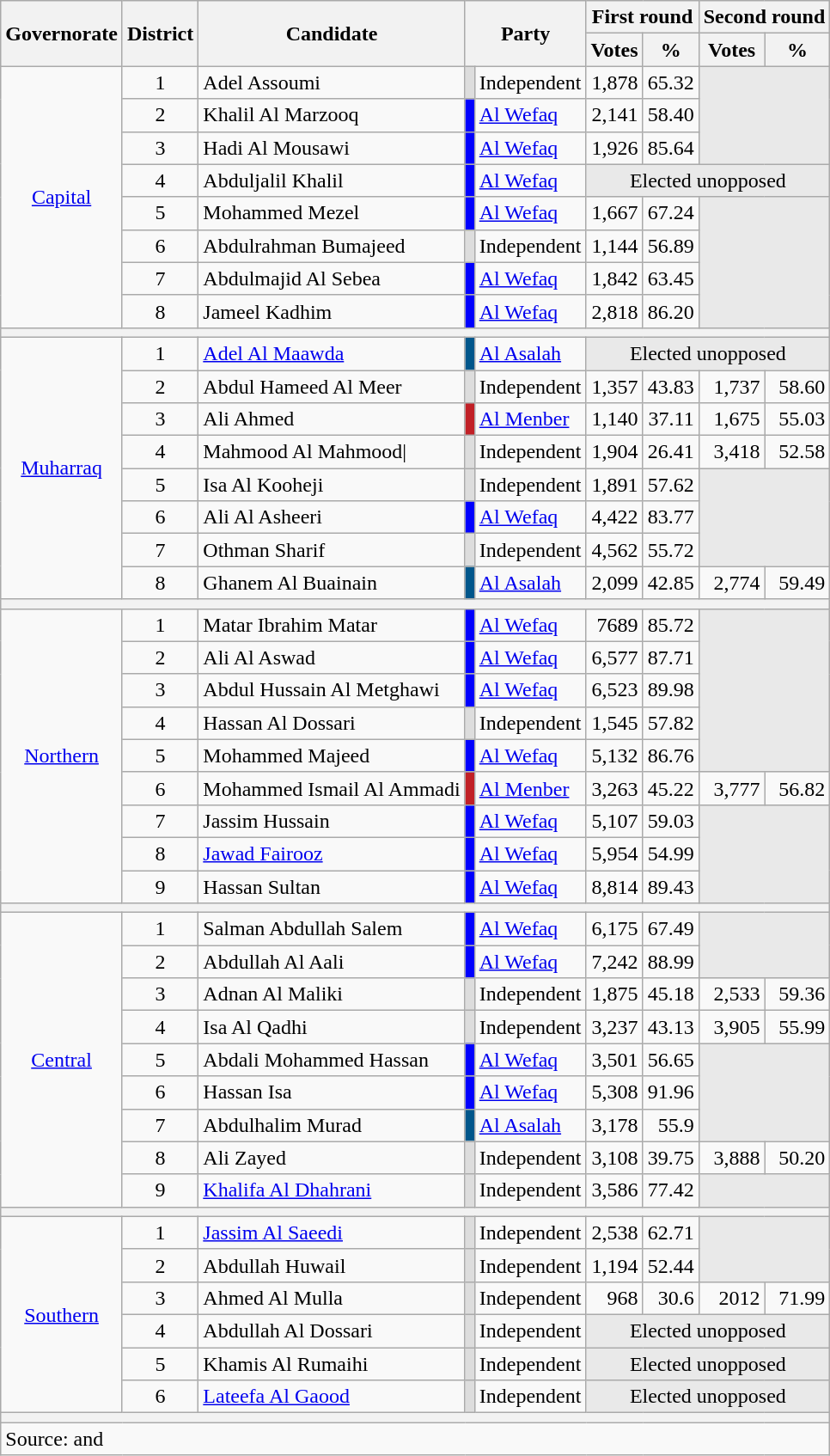<table class=wikitable style=text-align:right>
<tr>
<th rowspan=2>Governorate</th>
<th rowspan=2>District</th>
<th rowspan=2>Candidate</th>
<th rowspan=2 colspan=2>Party</th>
<th colspan=2>First round</th>
<th colspan=2>Second round</th>
</tr>
<tr>
<th>Votes</th>
<th>%</th>
<th>Votes</th>
<th>%</th>
</tr>
<tr>
<td rowspan=8 align=center><a href='#'>Capital</a></td>
<td align=center>1</td>
<td align=left>Adel Assoumi</td>
<td bgcolor=#DDDDDD></td>
<td align=left>Independent</td>
<td>1,878</td>
<td>65.32</td>
<td colspan=2 rowspan=3 bgcolor=#E9E9E9></td>
</tr>
<tr>
<td align=center>2</td>
<td align=left>Khalil Al Marzooq</td>
<td bgcolor=#0000FF></td>
<td align=left><a href='#'>Al Wefaq</a></td>
<td>2,141</td>
<td>58.40</td>
</tr>
<tr>
<td align=center>3</td>
<td align=left>Hadi Al Mousawi</td>
<td bgcolor=#0000FF></td>
<td align=left><a href='#'>Al Wefaq</a></td>
<td>1,926</td>
<td>85.64</td>
</tr>
<tr>
<td align=center>4</td>
<td align=left>Abduljalil Khalil</td>
<td bgcolor=#0000FF></td>
<td align=left><a href='#'>Al Wefaq</a></td>
<td colspan=4 align=center bgcolor=#E9E9E9>Elected unopposed</td>
</tr>
<tr>
<td align=center>5</td>
<td align=left>Mohammed Mezel</td>
<td bgcolor=#0000FF></td>
<td align=left><a href='#'>Al Wefaq</a></td>
<td>1,667</td>
<td>67.24</td>
<td colspan=2 rowspan=4 bgcolor=#E9E9E9></td>
</tr>
<tr>
<td align=center>6</td>
<td align=left>Abdulrahman Bumajeed</td>
<td bgcolor=#DDDDDD></td>
<td align=left>Independent</td>
<td>1,144</td>
<td>56.89</td>
</tr>
<tr>
<td align=center>7</td>
<td align=left>Abdulmajid Al Sebea</td>
<td bgcolor=#0000FF></td>
<td align=left><a href='#'>Al Wefaq</a></td>
<td>1,842</td>
<td>63.45</td>
</tr>
<tr>
<td align=center>8</td>
<td align=left>Jameel Kadhim</td>
<td bgcolor=#0000FF></td>
<td align=left><a href='#'>Al Wefaq</a></td>
<td>2,818</td>
<td>86.20</td>
</tr>
<tr>
<th colspan=9></th>
</tr>
<tr>
<td rowspan=8 align=center><a href='#'>Muharraq</a></td>
<td align=center>1</td>
<td align=left><a href='#'>Adel Al Maawda</a></td>
<td bgcolor=#00568B></td>
<td align=left><a href='#'>Al Asalah</a></td>
<td colspan=4 align=center bgcolor=#E9E9E9>Elected unopposed</td>
</tr>
<tr>
<td align=center>2</td>
<td align=left>Abdul Hameed Al Meer</td>
<td bgcolor=#DDDDDD></td>
<td align=left>Independent</td>
<td>1,357</td>
<td>43.83</td>
<td>1,737</td>
<td>58.60</td>
</tr>
<tr>
<td align=center>3</td>
<td align=left>Ali Ahmed</td>
<td bgcolor=#C12026></td>
<td align=left><a href='#'>Al Menber</a></td>
<td>1,140</td>
<td>37.11</td>
<td>1,675</td>
<td>55.03</td>
</tr>
<tr>
<td align=center>4</td>
<td align=left>Mahmood Al Mahmood|</td>
<td bgcolor=#DDDDDD></td>
<td align=left>Independent</td>
<td>1,904</td>
<td>26.41</td>
<td>3,418</td>
<td>52.58</td>
</tr>
<tr>
<td align=center>5</td>
<td align=left>Isa Al Kooheji</td>
<td bgcolor=#DDDDDD></td>
<td align=left>Independent</td>
<td>1,891</td>
<td>57.62</td>
<td colspan=2 rowspan=3 bgcolor=#E9E9E9></td>
</tr>
<tr>
<td align=center>6</td>
<td align=left>Ali Al Asheeri</td>
<td bgcolor=#0000FF></td>
<td align=left><a href='#'>Al Wefaq</a></td>
<td>4,422</td>
<td>83.77</td>
</tr>
<tr>
<td align=center>7</td>
<td align=left>Othman Sharif</td>
<td bgcolor=#DDDDDD></td>
<td align=left>Independent</td>
<td>4,562</td>
<td>55.72</td>
</tr>
<tr>
<td align=center>8</td>
<td align=left>Ghanem Al Buainain</td>
<td bgcolor=#00568B></td>
<td align=left><a href='#'>Al Asalah</a></td>
<td>2,099</td>
<td>42.85</td>
<td>2,774</td>
<td>59.49</td>
</tr>
<tr>
<th colspan=9></th>
</tr>
<tr>
<td rowspan=9 align=center><a href='#'>Northern</a></td>
<td align=center>1</td>
<td align=left>Matar Ibrahim Matar</td>
<td bgcolor=#0000FF></td>
<td align=left><a href='#'>Al Wefaq</a></td>
<td>7689</td>
<td>85.72</td>
<td colspan=2 rowspan=5 bgcolor=#E9E9E9></td>
</tr>
<tr>
<td align=center>2</td>
<td align=left>Ali Al Aswad</td>
<td bgcolor=#0000FF></td>
<td align=left><a href='#'>Al Wefaq</a></td>
<td>6,577</td>
<td>87.71</td>
</tr>
<tr>
<td align=center>3</td>
<td align=left>Abdul Hussain Al Metghawi</td>
<td bgcolor=#0000FF></td>
<td align=left><a href='#'>Al Wefaq</a></td>
<td>6,523</td>
<td>89.98</td>
</tr>
<tr>
<td align=center>4</td>
<td align=left>Hassan Al Dossari</td>
<td bgcolor=#DDDDDD></td>
<td align=left>Independent</td>
<td>1,545</td>
<td>57.82</td>
</tr>
<tr>
<td align=center>5</td>
<td align=left>Mohammed Majeed</td>
<td bgcolor=#0000FF></td>
<td align=left><a href='#'>Al Wefaq</a></td>
<td>5,132</td>
<td>86.76</td>
</tr>
<tr>
<td align=center>6</td>
<td align=left>Mohammed Ismail Al Ammadi</td>
<td bgcolor=#C12026></td>
<td align=left><a href='#'>Al Menber</a></td>
<td>3,263</td>
<td>45.22</td>
<td>3,777</td>
<td>56.82</td>
</tr>
<tr>
<td align=center>7</td>
<td align=left>Jassim Hussain</td>
<td bgcolor=#0000FF></td>
<td align=left><a href='#'>Al Wefaq</a></td>
<td>5,107</td>
<td>59.03</td>
<td colspan=2 rowspan=3 bgcolor=#E9E9E9></td>
</tr>
<tr>
<td align=center>8</td>
<td align=left><a href='#'>Jawad Fairooz</a></td>
<td bgcolor=#0000FF></td>
<td align=left><a href='#'>Al Wefaq</a></td>
<td>5,954</td>
<td>54.99</td>
</tr>
<tr>
<td align=center>9</td>
<td align=left>Hassan Sultan</td>
<td bgcolor=#0000FF></td>
<td align=left><a href='#'>Al Wefaq</a></td>
<td>8,814</td>
<td>89.43</td>
</tr>
<tr>
<th colspan=9></th>
</tr>
<tr>
<td rowspan=9 align=center><a href='#'>Central</a></td>
<td align=center>1</td>
<td align=left>Salman Abdullah Salem</td>
<td bgcolor=#0000FF></td>
<td align=left><a href='#'>Al Wefaq</a></td>
<td>6,175</td>
<td>67.49</td>
<td colspan=2 rowspan=2 bgcolor=#E9E9E9></td>
</tr>
<tr>
<td align=center>2</td>
<td align=left>Abdullah Al Aali</td>
<td bgcolor=#0000FF></td>
<td align=left><a href='#'>Al Wefaq</a></td>
<td>7,242</td>
<td>88.99</td>
</tr>
<tr>
<td align=center>3</td>
<td align=left>Adnan Al Maliki</td>
<td bgcolor=#DDDDDD></td>
<td align=left>Independent</td>
<td>1,875</td>
<td>45.18</td>
<td>2,533</td>
<td>59.36</td>
</tr>
<tr>
<td align=center>4</td>
<td align=left>Isa Al Qadhi</td>
<td bgcolor=#DDDDDD></td>
<td align=left>Independent</td>
<td>3,237</td>
<td>43.13</td>
<td>3,905</td>
<td>55.99</td>
</tr>
<tr>
<td align=center>5</td>
<td align=left>Abdali Mohammed Hassan</td>
<td bgcolor=#0000FF></td>
<td align=left><a href='#'>Al Wefaq</a></td>
<td>3,501</td>
<td>56.65</td>
<td colspan=2 rowspan=3 bgcolor=#E9E9E9></td>
</tr>
<tr>
<td align=center>6</td>
<td align=left>Hassan Isa</td>
<td bgcolor=#0000FF></td>
<td align=left><a href='#'>Al Wefaq</a></td>
<td>5,308</td>
<td>91.96</td>
</tr>
<tr>
<td align=center>7</td>
<td align=left>Abdulhalim Murad</td>
<td bgcolor=#00568B></td>
<td align=left><a href='#'>Al Asalah</a></td>
<td>3,178</td>
<td>55.9</td>
</tr>
<tr>
<td align=center>8</td>
<td align=left>Ali Zayed</td>
<td bgcolor=#DDDDDD></td>
<td align=left>Independent</td>
<td>3,108</td>
<td>39.75</td>
<td>3,888</td>
<td>50.20</td>
</tr>
<tr>
<td align=center>9</td>
<td align=left><a href='#'>Khalifa Al Dhahrani</a></td>
<td bgcolor=#DDDDDD></td>
<td align=left>Independent</td>
<td>3,586</td>
<td>77.42</td>
<td colspan=2 rowspan=1 bgcolor=#E9E9E9></td>
</tr>
<tr>
<th colspan=9></th>
</tr>
<tr>
<td rowspan=6 align=center><a href='#'>Southern</a></td>
<td align=center>1</td>
<td align=left><a href='#'>Jassim Al Saeedi</a></td>
<td bgcolor=#DDDDDD></td>
<td align=left>Independent</td>
<td>2,538</td>
<td>62.71</td>
<td colspan=2 rowspan=2 bgcolor=#E9E9E9></td>
</tr>
<tr>
<td align=center>2</td>
<td align=left>Abdullah Huwail</td>
<td bgcolor=#DDDDDD></td>
<td align=left>Independent</td>
<td>1,194</td>
<td>52.44</td>
</tr>
<tr>
<td align=center>3</td>
<td align=left>Ahmed Al Mulla</td>
<td bgcolor=#DDDDDD></td>
<td align=left>Independent</td>
<td>968</td>
<td>30.6</td>
<td>2012</td>
<td>71.99</td>
</tr>
<tr>
<td align=center>4</td>
<td align=left>Abdullah Al Dossari</td>
<td bgcolor=#DDDDDD></td>
<td align=left>Independent</td>
<td colspan=4 align=center bgcolor=#E9E9E9>Elected unopposed</td>
</tr>
<tr>
<td align=center>5</td>
<td align=left>Khamis Al Rumaihi</td>
<td bgcolor=#DDDDDD></td>
<td align=left>Independent</td>
<td colspan=4 align=center bgcolor=#E9E9E9>Elected unopposed</td>
</tr>
<tr>
<td align=center>6</td>
<td align=left><a href='#'>Lateefa Al Gaood</a></td>
<td bgcolor=#DDDDDD></td>
<td align=left>Independent</td>
<td colspan=4 align=center bgcolor=#E9E9E9>Elected unopposed</td>
</tr>
<tr>
<th colspan=9></th>
</tr>
<tr>
<td align=left colspan=9>Source:  and </td>
</tr>
</table>
